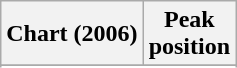<table class="wikitable sortable plainrowheaders" style="text-align:center">
<tr>
<th scope="col">Chart (2006)</th>
<th scope="col">Peak<br> position</th>
</tr>
<tr>
</tr>
<tr>
</tr>
<tr>
</tr>
<tr>
</tr>
<tr>
</tr>
<tr>
</tr>
<tr>
</tr>
</table>
